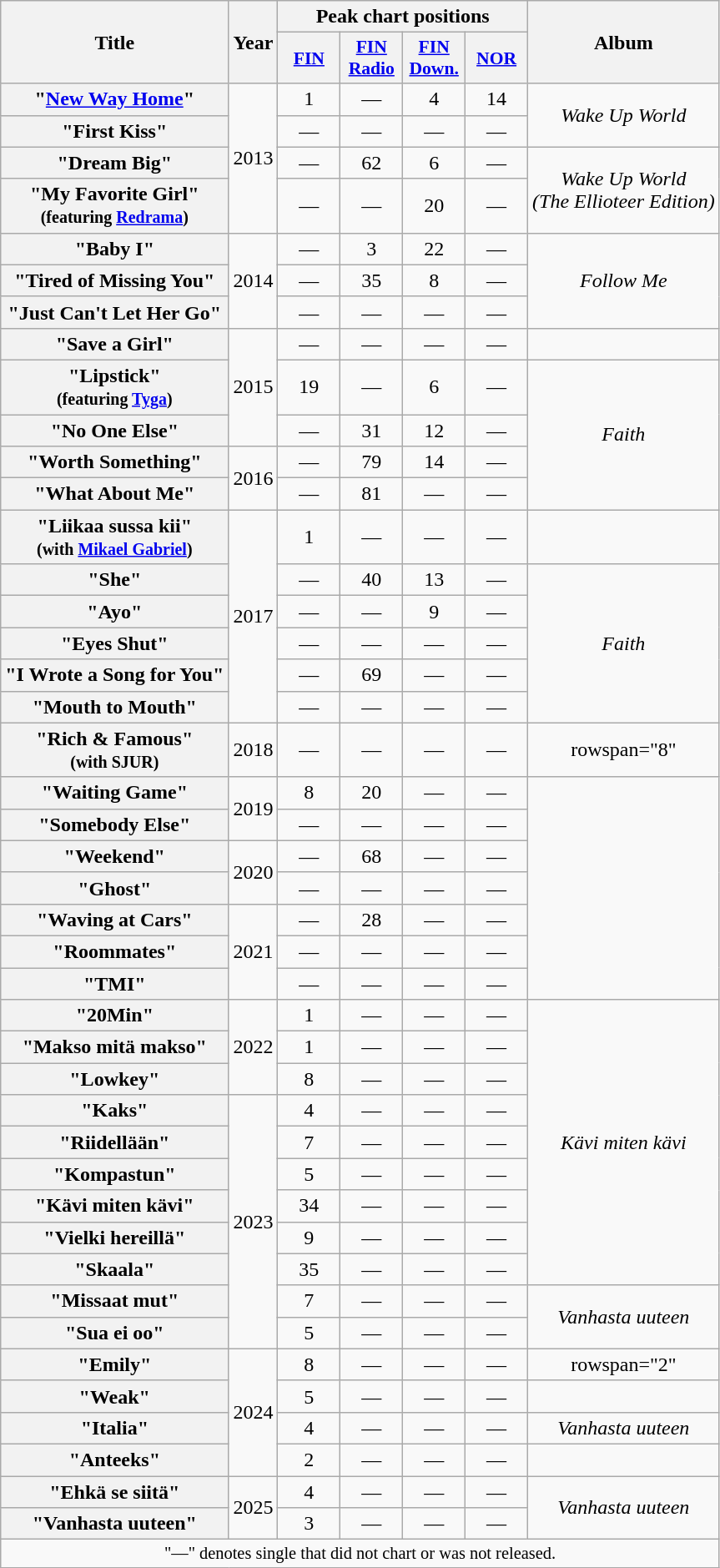<table class="wikitable plainrowheaders" style="text-align:center;">
<tr>
<th scope="col" rowspan="2">Title</th>
<th scope="col" rowspan="2">Year</th>
<th scope="col" colspan="4">Peak chart positions</th>
<th scope="col" rowspan="2">Album</th>
</tr>
<tr>
<th scope="col" style="width:3em;font-size:90%;"><a href='#'>FIN</a><br></th>
<th scope="col" style="width:3em;font-size:90%;"><a href='#'>FIN<br>Radio</a><br></th>
<th scope="col" style="width:3em;font-size:90%;"><a href='#'>FIN<br>Down.</a><br></th>
<th scope="col" style="width:3em;font-size:90%;"><a href='#'>NOR</a><br></th>
</tr>
<tr>
<th scope="row">"<a href='#'>New Way Home</a>"</th>
<td rowspan="4">2013</td>
<td>1</td>
<td>—</td>
<td>4</td>
<td>14</td>
<td rowspan="2"><em>Wake Up World</em></td>
</tr>
<tr>
<th scope="row">"First Kiss"</th>
<td>—</td>
<td>—</td>
<td>—</td>
<td>—</td>
</tr>
<tr>
<th scope="row">"Dream Big"</th>
<td>—</td>
<td>62</td>
<td>6</td>
<td>—</td>
<td rowspan="2"><em>Wake Up World<br>(The Ellioteer Edition)</em></td>
</tr>
<tr>
<th scope="row">"My Favorite Girl"<br><small>(featuring <a href='#'>Redrama</a>)</small></th>
<td>—</td>
<td>—</td>
<td>20</td>
<td>—</td>
</tr>
<tr>
<th scope="row">"Baby I"</th>
<td rowspan="3">2014</td>
<td>—</td>
<td>3</td>
<td>22</td>
<td>—</td>
<td rowspan="3"><em>Follow Me</em></td>
</tr>
<tr>
<th scope="row">"Tired of Missing You"</th>
<td>—</td>
<td>35</td>
<td>8</td>
<td>—</td>
</tr>
<tr>
<th scope="row">"Just Can't Let Her Go"</th>
<td>—</td>
<td>—</td>
<td>—</td>
<td>—</td>
</tr>
<tr>
<th scope="row">"Save a Girl"</th>
<td rowspan="3">2015</td>
<td>—</td>
<td>—</td>
<td>—</td>
<td>—</td>
<td></td>
</tr>
<tr>
<th scope="row">"Lipstick"<br><small>(featuring <a href='#'>Tyga</a>)</small></th>
<td>19</td>
<td>—</td>
<td>6</td>
<td>—</td>
<td rowspan="4"><em>Faith</em></td>
</tr>
<tr>
<th scope="row">"No One Else"</th>
<td>—</td>
<td>31</td>
<td>12</td>
<td>—</td>
</tr>
<tr>
<th scope="row">"Worth Something"</th>
<td rowspan="2">2016</td>
<td>—</td>
<td>79</td>
<td>14</td>
<td>—</td>
</tr>
<tr>
<th scope="row">"What About Me"</th>
<td>—</td>
<td>81</td>
<td>—</td>
<td>—</td>
</tr>
<tr>
<th scope="row">"Liikaa sussa kii"<br><small>(with <a href='#'>Mikael Gabriel</a>)</small></th>
<td rowspan="6">2017</td>
<td>1</td>
<td>—</td>
<td>—</td>
<td>—</td>
<td></td>
</tr>
<tr>
<th scope="row">"She"</th>
<td>—</td>
<td>40</td>
<td>13</td>
<td>—</td>
<td rowspan="5"><em>Faith</em></td>
</tr>
<tr>
<th scope="row">"Ayo"</th>
<td>—</td>
<td>—</td>
<td>9</td>
<td>—</td>
</tr>
<tr>
<th scope="row">"Eyes Shut"</th>
<td>—</td>
<td>—</td>
<td>—</td>
<td>—</td>
</tr>
<tr>
<th scope="row">"I Wrote a Song for You"</th>
<td>—</td>
<td>69</td>
<td>—</td>
<td>—</td>
</tr>
<tr>
<th scope="row">"Mouth to Mouth"</th>
<td>—</td>
<td>—</td>
<td>—</td>
<td>—</td>
</tr>
<tr>
<th scope="row">"Rich & Famous"<br><small>(with SJUR)</small></th>
<td>2018</td>
<td>—</td>
<td>—</td>
<td>—</td>
<td>—</td>
<td>rowspan="8" </td>
</tr>
<tr>
<th scope="row">"Waiting Game"</th>
<td rowspan="2">2019</td>
<td>8</td>
<td>20</td>
<td>—</td>
<td>—</td>
</tr>
<tr>
<th scope="row">"Somebody Else"</th>
<td>—</td>
<td>—</td>
<td>—</td>
<td>—</td>
</tr>
<tr>
<th scope="row">"Weekend"</th>
<td rowspan="2">2020</td>
<td>—</td>
<td>68</td>
<td>—</td>
<td>—</td>
</tr>
<tr>
<th scope="row">"Ghost"</th>
<td>—</td>
<td>—</td>
<td>—</td>
<td>—</td>
</tr>
<tr>
<th scope="row">"Waving at Cars"</th>
<td rowspan="3">2021</td>
<td>—</td>
<td>28</td>
<td>—</td>
<td>—</td>
</tr>
<tr>
<th scope="row">"Roommates"</th>
<td>—</td>
<td>—</td>
<td>—</td>
<td>—</td>
</tr>
<tr>
<th scope="row">"TMI"</th>
<td>—</td>
<td>—</td>
<td>—</td>
<td>—</td>
</tr>
<tr>
<th scope="row">"20Min"<br></th>
<td rowspan="3">2022</td>
<td>1</td>
<td>—</td>
<td>—</td>
<td>—</td>
<td rowspan="9"><em>Kävi miten kävi</em></td>
</tr>
<tr>
<th scope="row">"Makso mitä makso"<br></th>
<td>1</td>
<td>—</td>
<td>—</td>
<td>—</td>
</tr>
<tr>
<th scope="row">"Lowkey"<br></th>
<td>8</td>
<td>—</td>
<td>—</td>
<td>—</td>
</tr>
<tr>
<th scope="row">"Kaks"<br></th>
<td rowspan="8">2023</td>
<td>4</td>
<td>—</td>
<td>—</td>
<td>—</td>
</tr>
<tr>
<th scope="row">"Riidellään"<br></th>
<td>7</td>
<td>—</td>
<td>—</td>
<td>—</td>
</tr>
<tr>
<th scope="row">"Kompastun"<br></th>
<td>5</td>
<td>—</td>
<td>—</td>
<td>—</td>
</tr>
<tr>
<th scope="row">"Kävi miten kävi"</th>
<td>34</td>
<td>—</td>
<td>—</td>
<td>—</td>
</tr>
<tr>
<th scope="row">"Vielki hereillä"<br></th>
<td>9</td>
<td>—</td>
<td>—</td>
<td>—</td>
</tr>
<tr>
<th scope="row">"Skaala"</th>
<td>35</td>
<td>—</td>
<td>—</td>
<td>—</td>
</tr>
<tr>
<th scope="row">"Missaat mut"<br></th>
<td>7</td>
<td>—</td>
<td>—</td>
<td>—</td>
<td rowspan="2"><em>Vanhasta uuteen</em></td>
</tr>
<tr>
<th scope="row">"Sua ei oo"</th>
<td>5</td>
<td>—</td>
<td>—</td>
<td>—</td>
</tr>
<tr>
<th scope="row">"Emily"</th>
<td rowspan="4">2024</td>
<td>8</td>
<td>—</td>
<td>—</td>
<td>—</td>
<td>rowspan="2" </td>
</tr>
<tr>
<th scope="row">"Weak"<br></th>
<td>5</td>
<td>—</td>
<td>—</td>
<td>—</td>
</tr>
<tr>
<th scope="row">"Italia"<br></th>
<td>4</td>
<td>—</td>
<td>—</td>
<td>—</td>
<td><em>Vanhasta uuteen</em></td>
</tr>
<tr>
<th scope="row">"Anteeks"<br></th>
<td>2</td>
<td>—</td>
<td>—</td>
<td>—</td>
<td></td>
</tr>
<tr>
<th scope="row">"Ehkä se siitä"</th>
<td rowspan="2">2025</td>
<td>4</td>
<td>—</td>
<td>—</td>
<td>—</td>
<td rowspan="2"><em>Vanhasta uuteen</em></td>
</tr>
<tr>
<th scope="row">"Vanhasta uuteen"</th>
<td>3</td>
<td>—</td>
<td>—</td>
<td>—</td>
</tr>
<tr>
<td colspan="17" style="text-align:center; font-size:85%;">"—" denotes single that did not chart or was not released.</td>
</tr>
</table>
